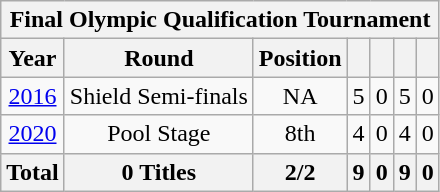<table class="wikitable" style="text-align: center;">
<tr>
<th colspan=7>Final Olympic Qualification Tournament</th>
</tr>
<tr>
<th>Year</th>
<th>Round</th>
<th>Position</th>
<th></th>
<th></th>
<th></th>
<th></th>
</tr>
<tr>
<td> <a href='#'>2016</a></td>
<td>Shield Semi-finals</td>
<td>NA</td>
<td>5</td>
<td>0</td>
<td>5</td>
<td>0</td>
</tr>
<tr>
<td> <a href='#'>2020</a></td>
<td>Pool Stage</td>
<td>8th</td>
<td>4</td>
<td>0</td>
<td>4</td>
<td>0</td>
</tr>
<tr>
<th>Total</th>
<th>0 Titles</th>
<th>2/2</th>
<th>9</th>
<th>0</th>
<th>9</th>
<th>0</th>
</tr>
</table>
